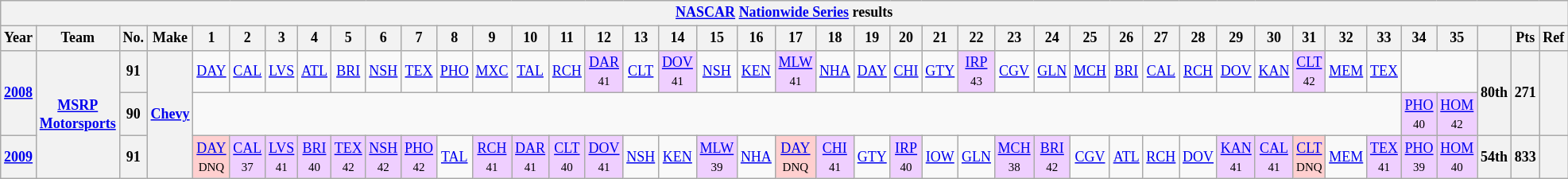<table class="wikitable" style="text-align:center; font-size:75%">
<tr>
<th colspan=42><a href='#'>NASCAR</a> <a href='#'>Nationwide Series</a> results</th>
</tr>
<tr>
<th>Year</th>
<th>Team</th>
<th>No.</th>
<th>Make</th>
<th>1</th>
<th>2</th>
<th>3</th>
<th>4</th>
<th>5</th>
<th>6</th>
<th>7</th>
<th>8</th>
<th>9</th>
<th>10</th>
<th>11</th>
<th>12</th>
<th>13</th>
<th>14</th>
<th>15</th>
<th>16</th>
<th>17</th>
<th>18</th>
<th>19</th>
<th>20</th>
<th>21</th>
<th>22</th>
<th>23</th>
<th>24</th>
<th>25</th>
<th>26</th>
<th>27</th>
<th>28</th>
<th>29</th>
<th>30</th>
<th>31</th>
<th>32</th>
<th>33</th>
<th>34</th>
<th>35</th>
<th></th>
<th>Pts</th>
<th>Ref</th>
</tr>
<tr>
<th rowspan=2><a href='#'>2008</a></th>
<th rowspan=3><a href='#'>MSRP Motorsports</a></th>
<th>91</th>
<th rowspan=3><a href='#'>Chevy</a></th>
<td><a href='#'>DAY</a></td>
<td><a href='#'>CAL</a></td>
<td><a href='#'>LVS</a></td>
<td><a href='#'>ATL</a></td>
<td><a href='#'>BRI</a></td>
<td><a href='#'>NSH</a></td>
<td><a href='#'>TEX</a></td>
<td><a href='#'>PHO</a></td>
<td><a href='#'>MXC</a></td>
<td><a href='#'>TAL</a></td>
<td><a href='#'>RCH</a></td>
<td style="background:#EFCFFF;"><a href='#'>DAR</a><br><small>41</small></td>
<td><a href='#'>CLT</a></td>
<td style="background:#EFCFFF;"><a href='#'>DOV</a><br><small>41</small></td>
<td><a href='#'>NSH</a></td>
<td><a href='#'>KEN</a></td>
<td style="background:#EFCFFF;"><a href='#'>MLW</a><br><small>41</small></td>
<td><a href='#'>NHA</a></td>
<td><a href='#'>DAY</a></td>
<td><a href='#'>CHI</a></td>
<td><a href='#'>GTY</a></td>
<td style="background:#EFCFFF;"><a href='#'>IRP</a><br><small>43</small></td>
<td><a href='#'>CGV</a></td>
<td><a href='#'>GLN</a></td>
<td><a href='#'>MCH</a></td>
<td><a href='#'>BRI</a></td>
<td><a href='#'>CAL</a></td>
<td><a href='#'>RCH</a></td>
<td><a href='#'>DOV</a></td>
<td><a href='#'>KAN</a></td>
<td style="background:#EFCFFF;"><a href='#'>CLT</a><br><small>42</small></td>
<td><a href='#'>MEM</a></td>
<td><a href='#'>TEX</a></td>
<td colspan=2></td>
<th rowspan=2>80th</th>
<th rowspan=2>271</th>
<th rowspan=2></th>
</tr>
<tr>
<th>90</th>
<td colspan=33></td>
<td style="background:#EFCFFF;"><a href='#'>PHO</a><br><small>40</small></td>
<td style="background:#EFCFFF;"><a href='#'>HOM</a><br><small>42</small></td>
</tr>
<tr>
<th><a href='#'>2009</a></th>
<th>91</th>
<td style="background:#FFCFCF;"><a href='#'>DAY</a><br><small>DNQ</small></td>
<td style="background:#EFCFFF;"><a href='#'>CAL</a><br><small>37</small></td>
<td style="background:#EFCFFF;"><a href='#'>LVS</a><br><small>41</small></td>
<td style="background:#EFCFFF;"><a href='#'>BRI</a><br><small>40</small></td>
<td style="background:#EFCFFF;"><a href='#'>TEX</a><br><small>42</small></td>
<td style="background:#EFCFFF;"><a href='#'>NSH</a><br><small>42</small></td>
<td style="background:#EFCFFF;"><a href='#'>PHO</a><br><small>42</small></td>
<td><a href='#'>TAL</a></td>
<td style="background:#EFCFFF;"><a href='#'>RCH</a><br><small>41</small></td>
<td style="background:#EFCFFF;"><a href='#'>DAR</a><br><small>41</small></td>
<td style="background:#EFCFFF;"><a href='#'>CLT</a><br><small>40</small></td>
<td style="background:#EFCFFF;"><a href='#'>DOV</a><br><small>41</small></td>
<td><a href='#'>NSH</a></td>
<td><a href='#'>KEN</a></td>
<td style="background:#EFCFFF;"><a href='#'>MLW</a><br><small>39</small></td>
<td><a href='#'>NHA</a></td>
<td style="background:#FFCFCF;"><a href='#'>DAY</a><br><small>DNQ</small></td>
<td style="background:#EFCFFF;"><a href='#'>CHI</a><br><small>41</small></td>
<td><a href='#'>GTY</a></td>
<td style="background:#EFCFFF;"><a href='#'>IRP</a><br><small>40</small></td>
<td><a href='#'>IOW</a></td>
<td><a href='#'>GLN</a></td>
<td style="background:#EFCFFF;"><a href='#'>MCH</a><br><small>38</small></td>
<td style="background:#EFCFFF;"><a href='#'>BRI</a><br><small>42</small></td>
<td><a href='#'>CGV</a></td>
<td><a href='#'>ATL</a></td>
<td><a href='#'>RCH</a></td>
<td><a href='#'>DOV</a></td>
<td style="background:#EFCFFF;"><a href='#'>KAN</a><br><small>41</small></td>
<td style="background:#EFCFFF;"><a href='#'>CAL</a><br><small>41</small></td>
<td style="background:#FFCFCF;"><a href='#'>CLT</a><br><small>DNQ</small></td>
<td><a href='#'>MEM</a></td>
<td style="background:#EFCFFF;"><a href='#'>TEX</a><br><small>41</small></td>
<td style="background:#EFCFFF;"><a href='#'>PHO</a><br><small>39</small></td>
<td style="background:#EFCFFF;"><a href='#'>HOM</a><br><small>40</small></td>
<th>54th</th>
<th>833</th>
<th></th>
</tr>
</table>
